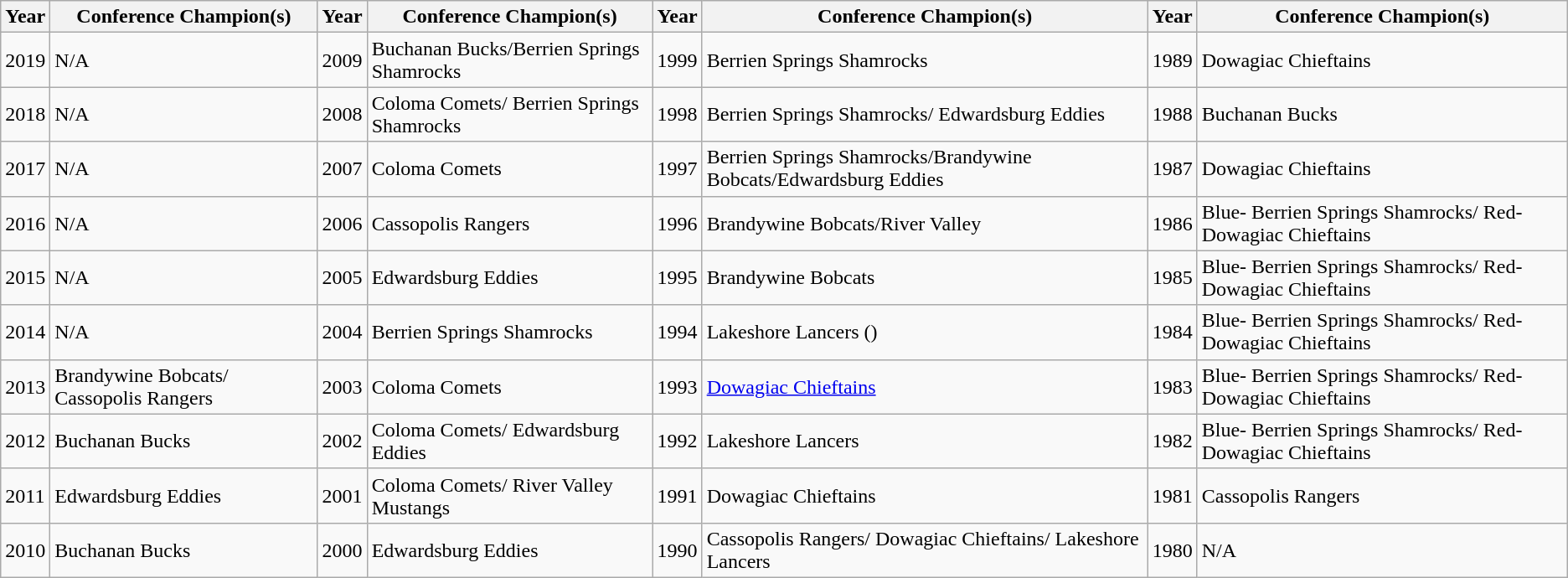<table class="wikitable">
<tr>
<th>Year</th>
<th>Conference Champion(s)</th>
<th>Year</th>
<th>Conference Champion(s)</th>
<th>Year</th>
<th>Conference Champion(s)</th>
<th>Year</th>
<th>Conference Champion(s)</th>
</tr>
<tr>
<td>2019</td>
<td>N/A</td>
<td>2009</td>
<td>Buchanan Bucks/Berrien Springs Shamrocks</td>
<td>1999</td>
<td>Berrien Springs Shamrocks</td>
<td>1989</td>
<td>Dowagiac Chieftains</td>
</tr>
<tr>
<td>2018</td>
<td>N/A</td>
<td>2008</td>
<td>Coloma Comets/ Berrien Springs Shamrocks</td>
<td>1998</td>
<td>Berrien Springs Shamrocks/ Edwardsburg Eddies</td>
<td>1988</td>
<td>Buchanan Bucks</td>
</tr>
<tr>
<td>2017</td>
<td>N/A</td>
<td>2007</td>
<td>Coloma Comets</td>
<td>1997</td>
<td>Berrien Springs Shamrocks/Brandywine Bobcats/Edwardsburg Eddies</td>
<td>1987</td>
<td>Dowagiac Chieftains</td>
</tr>
<tr>
<td>2016</td>
<td>N/A</td>
<td>2006</td>
<td>Cassopolis Rangers</td>
<td>1996</td>
<td>Brandywine Bobcats/River Valley</td>
<td>1986</td>
<td>Blue- Berrien Springs Shamrocks/ Red- Dowagiac Chieftains</td>
</tr>
<tr>
<td>2015</td>
<td>N/A</td>
<td>2005</td>
<td>Edwardsburg Eddies</td>
<td>1995</td>
<td>Brandywine Bobcats</td>
<td>1985</td>
<td>Blue- Berrien Springs Shamrocks/ Red- Dowagiac Chieftains</td>
</tr>
<tr>
<td>2014</td>
<td>N/A</td>
<td>2004</td>
<td>Berrien Springs Shamrocks</td>
<td>1994</td>
<td>Lakeshore Lancers ()</td>
<td>1984</td>
<td>Blue- Berrien Springs Shamrocks/ Red- Dowagiac Chieftains</td>
</tr>
<tr>
<td>2013</td>
<td>Brandywine Bobcats/ Cassopolis Rangers</td>
<td>2003</td>
<td>Coloma Comets</td>
<td>1993</td>
<td><a href='#'>Dowagiac Chieftains</a></td>
<td>1983</td>
<td>Blue- Berrien Springs Shamrocks/ Red- Dowagiac Chieftains</td>
</tr>
<tr>
<td>2012</td>
<td>Buchanan Bucks</td>
<td>2002</td>
<td>Coloma Comets/ Edwardsburg Eddies</td>
<td>1992</td>
<td>Lakeshore Lancers</td>
<td>1982</td>
<td>Blue- Berrien Springs Shamrocks/ Red- Dowagiac Chieftains</td>
</tr>
<tr>
<td>2011</td>
<td>Edwardsburg Eddies</td>
<td>2001</td>
<td>Coloma Comets/ River Valley Mustangs</td>
<td>1991</td>
<td>Dowagiac Chieftains</td>
<td>1981</td>
<td>Cassopolis Rangers</td>
</tr>
<tr>
<td>2010</td>
<td>Buchanan Bucks</td>
<td>2000</td>
<td>Edwardsburg Eddies</td>
<td>1990</td>
<td>Cassopolis Rangers/ Dowagiac Chieftains/ Lakeshore Lancers</td>
<td>1980</td>
<td>N/A</td>
</tr>
</table>
